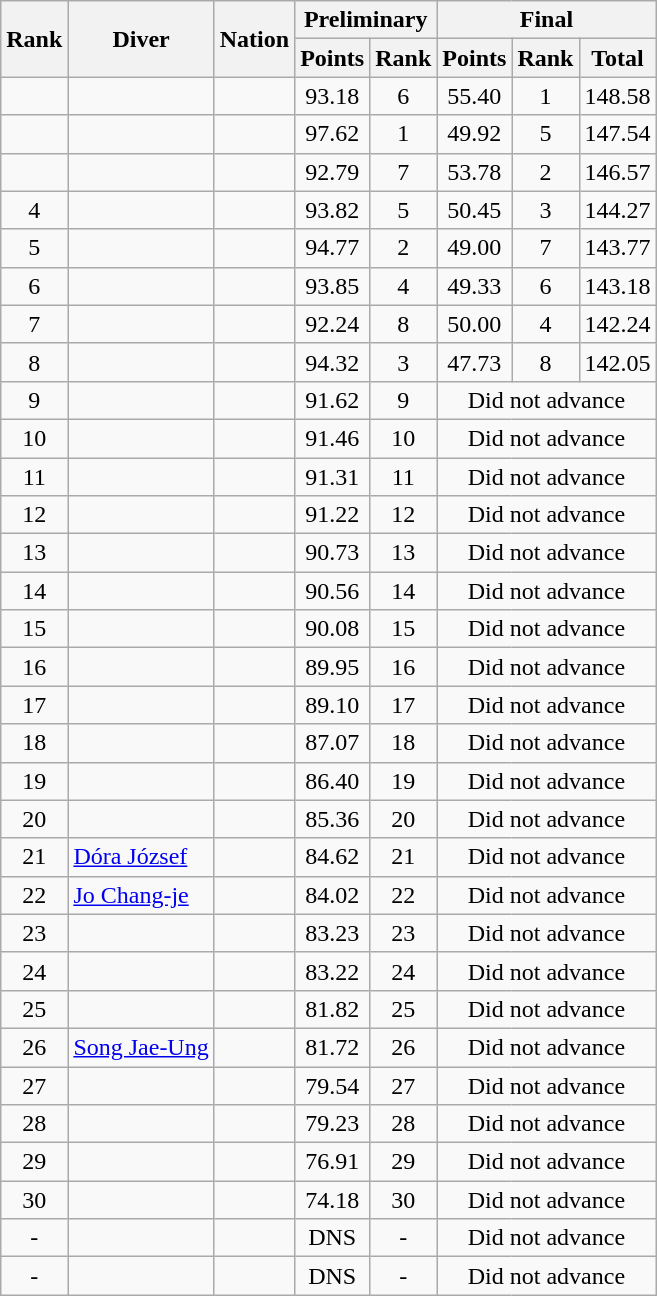<table class="wikitable sortable" style="text-align:center;">
<tr>
<th rowspan=2>Rank</th>
<th rowspan=2>Diver</th>
<th rowspan=2>Nation</th>
<th colspan=2>Preliminary</th>
<th colspan=3>Final</th>
</tr>
<tr>
<th>Points</th>
<th>Rank</th>
<th>Points</th>
<th>Rank</th>
<th>Total</th>
</tr>
<tr>
<td></td>
<td align=left></td>
<td align=left></td>
<td>93.18</td>
<td>6</td>
<td>55.40</td>
<td>1</td>
<td>148.58</td>
</tr>
<tr>
<td></td>
<td align=left></td>
<td align=left></td>
<td>97.62</td>
<td>1</td>
<td>49.92</td>
<td>5</td>
<td>147.54</td>
</tr>
<tr>
<td></td>
<td align=left></td>
<td align=left></td>
<td>92.79</td>
<td>7</td>
<td>53.78</td>
<td>2</td>
<td>146.57</td>
</tr>
<tr>
<td>4</td>
<td align=left></td>
<td align=left></td>
<td>93.82</td>
<td>5</td>
<td>50.45</td>
<td>3</td>
<td>144.27</td>
</tr>
<tr>
<td>5</td>
<td align=left></td>
<td align=left></td>
<td>94.77</td>
<td>2</td>
<td>49.00</td>
<td>7</td>
<td>143.77</td>
</tr>
<tr>
<td>6</td>
<td align=left></td>
<td align=left></td>
<td>93.85</td>
<td>4</td>
<td>49.33</td>
<td>6</td>
<td>143.18</td>
</tr>
<tr>
<td>7</td>
<td align=left></td>
<td align=left></td>
<td>92.24</td>
<td>8</td>
<td>50.00</td>
<td>4</td>
<td>142.24</td>
</tr>
<tr>
<td>8</td>
<td align=left></td>
<td align=left></td>
<td>94.32</td>
<td>3</td>
<td>47.73</td>
<td>8</td>
<td>142.05</td>
</tr>
<tr>
<td>9</td>
<td align=left></td>
<td align=left></td>
<td>91.62</td>
<td>9</td>
<td colspan=3>Did not advance</td>
</tr>
<tr>
<td>10</td>
<td align=left></td>
<td align=left></td>
<td>91.46</td>
<td>10</td>
<td colspan=3>Did not advance</td>
</tr>
<tr>
<td>11</td>
<td align=left></td>
<td align=left></td>
<td>91.31</td>
<td>11</td>
<td colspan=3>Did not advance</td>
</tr>
<tr>
<td>12</td>
<td align=left></td>
<td align=left></td>
<td>91.22</td>
<td>12</td>
<td colspan=3>Did not advance</td>
</tr>
<tr>
<td>13</td>
<td align=left></td>
<td align=left></td>
<td>90.73</td>
<td>13</td>
<td colspan=3>Did not advance</td>
</tr>
<tr>
<td>14</td>
<td align=left></td>
<td align=left></td>
<td>90.56</td>
<td>14</td>
<td colspan=3>Did not advance</td>
</tr>
<tr>
<td>15</td>
<td align=left></td>
<td align=left></td>
<td>90.08</td>
<td>15</td>
<td colspan=3>Did not advance</td>
</tr>
<tr>
<td>16</td>
<td align=left></td>
<td align=left></td>
<td>89.95</td>
<td>16</td>
<td colspan=3>Did not advance</td>
</tr>
<tr>
<td>17</td>
<td align=left></td>
<td align=left></td>
<td>89.10</td>
<td>17</td>
<td colspan=3>Did not advance</td>
</tr>
<tr>
<td>18</td>
<td align=left></td>
<td align=left></td>
<td>87.07</td>
<td>18</td>
<td colspan=3>Did not advance</td>
</tr>
<tr>
<td>19</td>
<td align=left></td>
<td align=left></td>
<td>86.40</td>
<td>19</td>
<td colspan=3>Did not advance</td>
</tr>
<tr>
<td>20</td>
<td align=left></td>
<td align=left></td>
<td>85.36</td>
<td>20</td>
<td colspan=3>Did not advance</td>
</tr>
<tr>
<td>21</td>
<td align=left><a href='#'>Dóra József</a></td>
<td align=left></td>
<td>84.62</td>
<td>21</td>
<td colspan=3>Did not advance</td>
</tr>
<tr>
<td>22</td>
<td align=left><a href='#'>Jo Chang-je</a></td>
<td align=left></td>
<td>84.02</td>
<td>22</td>
<td colspan=3>Did not advance</td>
</tr>
<tr>
<td>23</td>
<td align=left></td>
<td align=left></td>
<td>83.23</td>
<td>23</td>
<td colspan=3>Did not advance</td>
</tr>
<tr>
<td>24</td>
<td align=left></td>
<td align=left></td>
<td>83.22</td>
<td>24</td>
<td colspan=3>Did not advance</td>
</tr>
<tr>
<td>25</td>
<td align=left></td>
<td align=left></td>
<td>81.82</td>
<td>25</td>
<td colspan=3>Did not advance</td>
</tr>
<tr>
<td>26</td>
<td align=left><a href='#'>Song Jae-Ung</a></td>
<td align=left></td>
<td>81.72</td>
<td>26</td>
<td colspan=3>Did not advance</td>
</tr>
<tr>
<td>27</td>
<td align=left></td>
<td align=left></td>
<td>79.54</td>
<td>27</td>
<td colspan=3>Did not advance</td>
</tr>
<tr>
<td>28</td>
<td align=left></td>
<td align=left></td>
<td>79.23</td>
<td>28</td>
<td colspan=3>Did not advance</td>
</tr>
<tr>
<td>29</td>
<td align=left></td>
<td align=left></td>
<td>76.91</td>
<td>29</td>
<td colspan=3>Did not advance</td>
</tr>
<tr>
<td>30</td>
<td align=left></td>
<td align=left></td>
<td>74.18</td>
<td>30</td>
<td colspan=3>Did not advance</td>
</tr>
<tr>
<td>-</td>
<td align=left></td>
<td align=left></td>
<td>DNS</td>
<td>-</td>
<td colspan=3>Did not advance</td>
</tr>
<tr>
<td>-</td>
<td align=left></td>
<td align=left></td>
<td>DNS</td>
<td>-</td>
<td colspan=3>Did not advance</td>
</tr>
</table>
